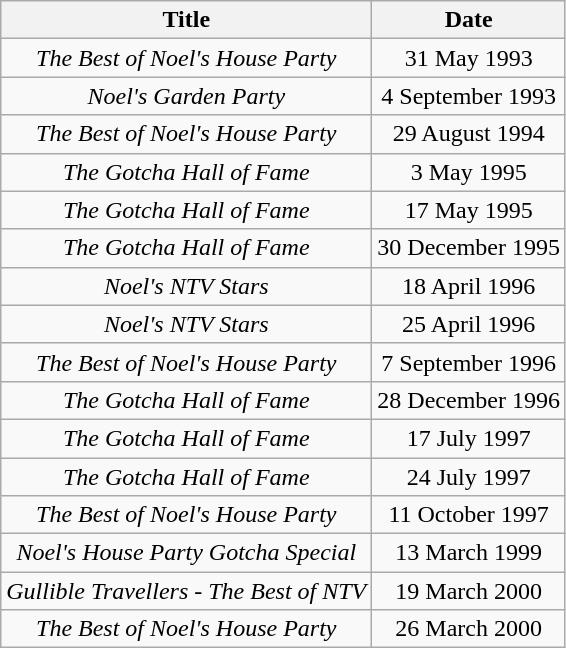<table class="wikitable" style="text-align:center;">
<tr>
<th>Title</th>
<th>Date</th>
</tr>
<tr>
<td><em>The Best of Noel's House Party</em></td>
<td>31 May 1993</td>
</tr>
<tr>
<td><em>Noel's Garden Party</em></td>
<td>4 September 1993</td>
</tr>
<tr>
<td><em>The Best of Noel's House Party</em></td>
<td>29 August 1994</td>
</tr>
<tr>
<td><em>The Gotcha Hall of Fame</em></td>
<td>3 May 1995</td>
</tr>
<tr>
<td><em>The Gotcha Hall of Fame</em></td>
<td>17 May 1995</td>
</tr>
<tr>
<td><em>The Gotcha Hall of Fame</em></td>
<td>30 December 1995</td>
</tr>
<tr>
<td><em>Noel's NTV Stars</em></td>
<td>18 April 1996</td>
</tr>
<tr>
<td><em>Noel's NTV Stars</em></td>
<td>25 April 1996</td>
</tr>
<tr>
<td><em>The Best of Noel's House Party</em></td>
<td>7 September 1996</td>
</tr>
<tr>
<td><em>The Gotcha Hall of Fame</em></td>
<td>28 December 1996</td>
</tr>
<tr>
<td><em>The Gotcha Hall of Fame</em></td>
<td>17 July 1997</td>
</tr>
<tr>
<td><em>The Gotcha Hall of Fame</em></td>
<td>24 July 1997</td>
</tr>
<tr>
<td><em>The Best of Noel's House Party</em></td>
<td>11 October 1997</td>
</tr>
<tr>
<td><em>Noel's House Party Gotcha Special</em></td>
<td>13 March 1999</td>
</tr>
<tr>
<td><em>Gullible Travellers - The Best of NTV</em></td>
<td>19 March 2000</td>
</tr>
<tr>
<td><em>The Best of Noel's House Party</em></td>
<td>26 March 2000</td>
</tr>
</table>
